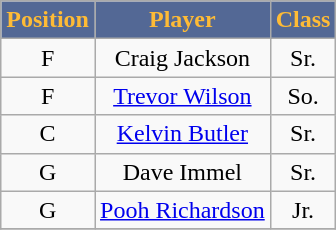<table class="wikitable sortable sortable">
<tr>
<th style="background:#536895; color:#FEBB36">Position</th>
<th style="background:#536895; color:#FEBB36">Player</th>
<th style="background:#536895; color:#FEBB36">Class</th>
</tr>
<tr style="text-align: center">
<td>F</td>
<td>Craig Jackson</td>
<td>Sr.</td>
</tr>
<tr style="text-align: center">
<td>F</td>
<td><a href='#'>Trevor Wilson</a></td>
<td>So.</td>
</tr>
<tr style="text-align: center">
<td>C</td>
<td><a href='#'>Kelvin Butler</a></td>
<td>Sr.</td>
</tr>
<tr style="text-align: center">
<td>G</td>
<td>Dave Immel</td>
<td>Sr.</td>
</tr>
<tr style="text-align: center">
<td>G</td>
<td><a href='#'>Pooh Richardson</a></td>
<td>Jr.</td>
</tr>
<tr style="text-align: center">
</tr>
</table>
